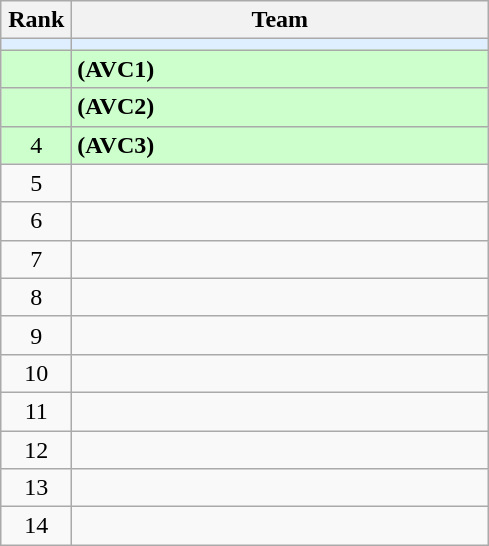<table class="wikitable" style="text-align:center">
<tr>
<th width=40>Rank</th>
<th width=270>Team</th>
</tr>
<tr bgcolor=#dfefff>
<td></td>
<td style="text-align:left"></td>
</tr>
<tr bgcolor=#ccffcc>
<td></td>
<td style="text-align:left"><strong> (AVC1)</strong></td>
</tr>
<tr bgcolor=#ccffcc>
<td></td>
<td style="text-align:left"><strong> (AVC2)</strong></td>
</tr>
<tr bgcolor=#ccffcc>
<td>4</td>
<td style="text-align:left"><strong> (AVC3)</strong></td>
</tr>
<tr>
<td>5</td>
<td style="text-align:left"></td>
</tr>
<tr>
<td>6</td>
<td style="text-align:left"></td>
</tr>
<tr>
<td>7</td>
<td style="text-align:left"></td>
</tr>
<tr>
<td>8</td>
<td style="text-align:left"></td>
</tr>
<tr>
<td>9</td>
<td style="text-align:left"></td>
</tr>
<tr>
<td>10</td>
<td style="text-align:left"></td>
</tr>
<tr>
<td>11</td>
<td style="text-align:left"></td>
</tr>
<tr>
<td>12</td>
<td style="text-align:left"></td>
</tr>
<tr>
<td>13</td>
<td style="text-align:left"></td>
</tr>
<tr>
<td>14</td>
<td style="text-align:left"></td>
</tr>
</table>
